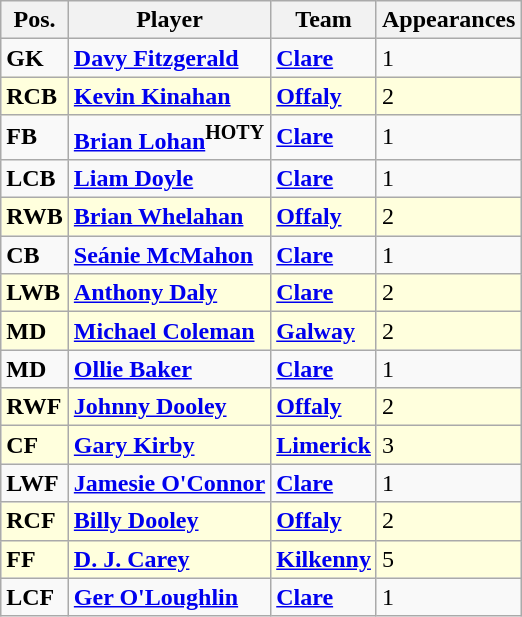<table class="wikitable">
<tr>
<th>Pos.</th>
<th>Player</th>
<th>Team</th>
<th>Appearances</th>
</tr>
<tr>
<td><strong>GK</strong></td>
<td> <strong><a href='#'>Davy Fitzgerald</a></strong></td>
<td><strong><a href='#'>Clare</a></strong></td>
<td>1</td>
</tr>
<tr bgcolor=#FFFFDD>
<td><strong>RCB</strong></td>
<td> <strong><a href='#'>Kevin Kinahan</a></strong></td>
<td><strong><a href='#'>Offaly</a></strong></td>
<td>2</td>
</tr>
<tr>
<td><strong>FB</strong></td>
<td> <strong><a href='#'>Brian Lohan</a><sup>HOTY</sup></strong></td>
<td><strong><a href='#'>Clare</a></strong></td>
<td>1</td>
</tr>
<tr>
<td><strong>LCB</strong></td>
<td> <strong><a href='#'>Liam Doyle</a></strong></td>
<td><strong><a href='#'>Clare</a></strong></td>
<td>1</td>
</tr>
<tr bgcolor=#FFFFDD>
<td><strong>RWB</strong></td>
<td> <strong><a href='#'>Brian Whelahan</a></strong></td>
<td><strong><a href='#'>Offaly</a></strong></td>
<td>2</td>
</tr>
<tr>
<td><strong>CB</strong></td>
<td> <strong><a href='#'>Seánie McMahon</a></strong></td>
<td><strong><a href='#'>Clare</a></strong></td>
<td>1</td>
</tr>
<tr bgcolor=#FFFFDD>
<td><strong>LWB</strong></td>
<td> <strong><a href='#'>Anthony Daly</a></strong></td>
<td><strong><a href='#'>Clare</a></strong></td>
<td>2</td>
</tr>
<tr bgcolor=#FFFFDD>
<td><strong>MD</strong></td>
<td> <strong><a href='#'>Michael Coleman</a></strong></td>
<td><strong><a href='#'>Galway</a></strong></td>
<td>2</td>
</tr>
<tr>
<td><strong>MD</strong></td>
<td> <strong><a href='#'>Ollie Baker</a></strong></td>
<td><strong><a href='#'>Clare</a></strong></td>
<td>1</td>
</tr>
<tr bgcolor=#FFFFDD>
<td><strong>RWF</strong></td>
<td> <strong><a href='#'>Johnny Dooley</a></strong></td>
<td><strong><a href='#'>Offaly</a></strong></td>
<td>2</td>
</tr>
<tr bgcolor=#FFFFDD>
<td><strong>CF</strong></td>
<td> <strong><a href='#'>Gary Kirby</a></strong></td>
<td><strong><a href='#'>Limerick</a></strong></td>
<td>3</td>
</tr>
<tr>
<td><strong>LWF</strong></td>
<td> <strong><a href='#'>Jamesie O'Connor</a></strong></td>
<td><strong><a href='#'>Clare</a></strong></td>
<td>1</td>
</tr>
<tr bgcolor=#FFFFDD>
<td><strong>RCF</strong></td>
<td> <strong><a href='#'>Billy Dooley</a></strong></td>
<td><strong><a href='#'>Offaly</a></strong></td>
<td>2</td>
</tr>
<tr bgcolor=#FFFFDD>
<td><strong>FF</strong></td>
<td> <strong><a href='#'>D. J. Carey</a></strong></td>
<td><strong><a href='#'>Kilkenny</a></strong></td>
<td>5</td>
</tr>
<tr>
<td><strong>LCF</strong></td>
<td> <strong><a href='#'>Ger O'Loughlin</a></strong></td>
<td><strong><a href='#'>Clare</a></strong></td>
<td>1</td>
</tr>
</table>
